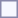<table style="border:1px solid #8888aa; background-color:#f7f8ff; padding:5px; font-size:95%; margin: 0px 12px 12px 0px;">
</table>
